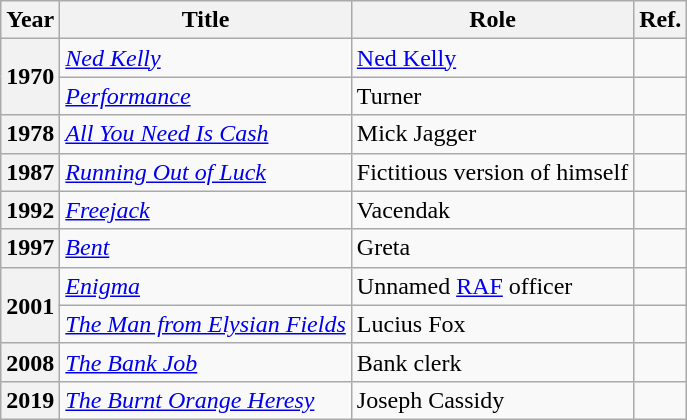<table class="wikitable sortable">
<tr>
<th scope="col">Year</th>
<th scope="col">Title</th>
<th scope="col">Role</th>
<th scope="col" class="unsortable">Ref.</th>
</tr>
<tr>
<th rowspan="2">1970</th>
<td><em><a href='#'>Ned Kelly</a></em></td>
<td><a href='#'>Ned Kelly</a></td>
<td></td>
</tr>
<tr>
<td><em><a href='#'>Performance</a></em></td>
<td>Turner</td>
<td></td>
</tr>
<tr>
<th scope="row">1978</th>
<td><em><a href='#'>All You Need Is Cash</a></em></td>
<td>Mick Jagger</td>
<td></td>
</tr>
<tr>
<th scope="row">1987</th>
<td><em><a href='#'>Running Out of Luck</a></em></td>
<td>Fictitious version of himself</td>
<td></td>
</tr>
<tr>
<th scope="row">1992</th>
<td><em><a href='#'>Freejack</a></em></td>
<td>Vacendak</td>
<td></td>
</tr>
<tr>
<th scope="row">1997</th>
<td><em><a href='#'>Bent</a></em></td>
<td>Greta</td>
<td></td>
</tr>
<tr>
<th rowspan="2" scope="row">2001</th>
<td><em><a href='#'>Enigma</a></em></td>
<td>Unnamed <a href='#'>RAF</a> officer</td>
<td></td>
</tr>
<tr>
<td><em><a href='#'>The Man from Elysian Fields</a></em></td>
<td>Lucius Fox</td>
<td></td>
</tr>
<tr>
<th>2008</th>
<td><em><a href='#'>The Bank Job</a></em></td>
<td>Bank clerk</td>
<td></td>
</tr>
<tr>
<th scope="row">2019</th>
<td><em><a href='#'>The Burnt Orange Heresy</a></em></td>
<td>Joseph Cassidy</td>
<td></td>
</tr>
</table>
